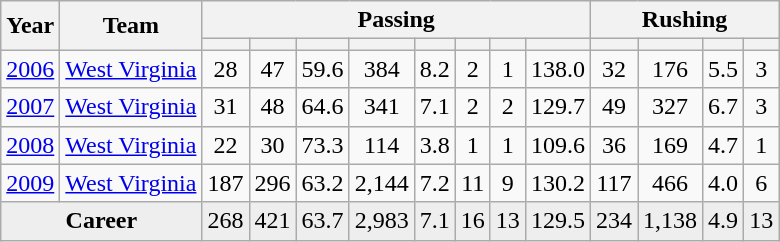<table class="wikitable sortable" style="text-align:center;">
<tr>
<th rowspan=2>Year</th>
<th rowspan=2>Team</th>
<th colspan=8>Passing</th>
<th colspan=4>Rushing</th>
</tr>
<tr>
<th></th>
<th></th>
<th></th>
<th></th>
<th></th>
<th></th>
<th></th>
<th></th>
<th></th>
<th></th>
<th></th>
<th></th>
</tr>
<tr>
<td><a href='#'>2006</a></td>
<td><a href='#'>West Virginia</a></td>
<td>28</td>
<td>47</td>
<td>59.6</td>
<td>384</td>
<td>8.2</td>
<td>2</td>
<td>1</td>
<td>138.0</td>
<td>32</td>
<td>176</td>
<td>5.5</td>
<td>3</td>
</tr>
<tr>
<td><a href='#'>2007</a></td>
<td><a href='#'>West Virginia</a></td>
<td>31</td>
<td>48</td>
<td>64.6</td>
<td>341</td>
<td>7.1</td>
<td>2</td>
<td>2</td>
<td>129.7</td>
<td>49</td>
<td>327</td>
<td>6.7</td>
<td>3</td>
</tr>
<tr>
<td><a href='#'>2008</a></td>
<td><a href='#'>West Virginia</a></td>
<td>22</td>
<td>30</td>
<td>73.3</td>
<td>114</td>
<td>3.8</td>
<td>1</td>
<td>1</td>
<td>109.6</td>
<td>36</td>
<td>169</td>
<td>4.7</td>
<td>1</td>
</tr>
<tr>
<td><a href='#'>2009</a></td>
<td><a href='#'>West Virginia</a></td>
<td>187</td>
<td>296</td>
<td>63.2</td>
<td>2,144</td>
<td>7.2</td>
<td>11</td>
<td>9</td>
<td>130.2</td>
<td>117</td>
<td>466</td>
<td>4.0</td>
<td>6</td>
</tr>
<tr class="sortbottom" style="background:#eee;">
<td colspan=2><strong>Career</strong></td>
<td>268</td>
<td>421</td>
<td>63.7</td>
<td>2,983</td>
<td>7.1</td>
<td>16</td>
<td>13</td>
<td>129.5</td>
<td>234</td>
<td>1,138</td>
<td>4.9</td>
<td>13</td>
</tr>
</table>
